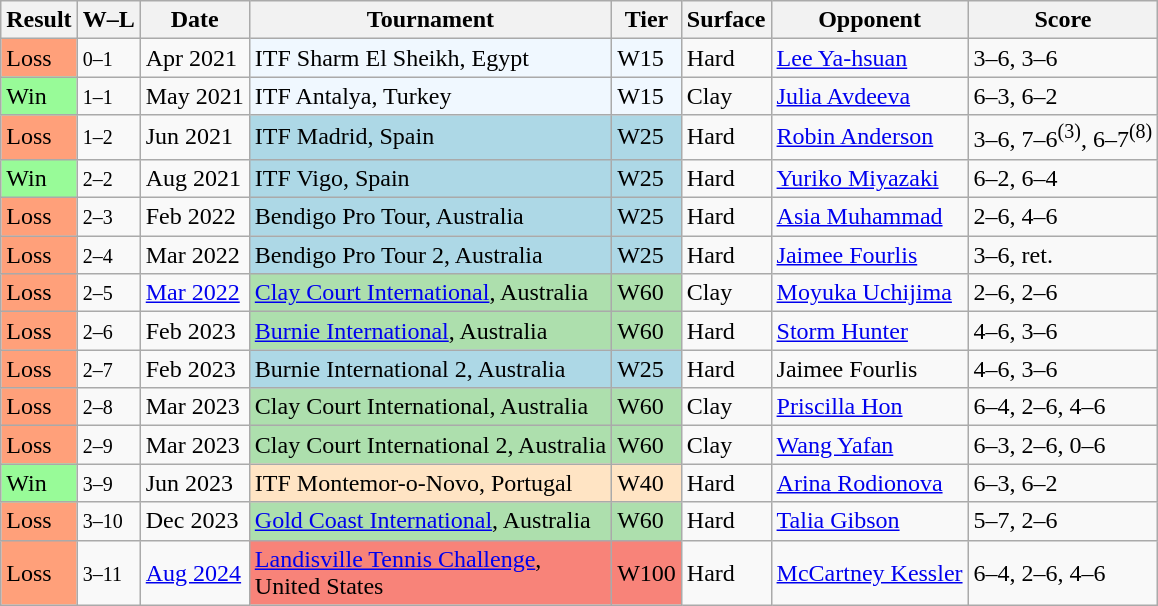<table class="sortable wikitable">
<tr>
<th>Result</th>
<th class="unsortable">W–L</th>
<th>Date</th>
<th>Tournament</th>
<th>Tier</th>
<th>Surface</th>
<th>Opponent</th>
<th class="unsortable">Score</th>
</tr>
<tr>
<td style="background:#ffa07a;">Loss</td>
<td><small>0–1</small></td>
<td>Apr 2021</td>
<td style="background:#f0f8ff;">ITF Sharm El Sheikh, Egypt</td>
<td style="background:#f0f8ff;">W15</td>
<td>Hard</td>
<td> <a href='#'>Lee Ya-hsuan</a></td>
<td>3–6, 3–6</td>
</tr>
<tr>
<td style="background:#98fb98;">Win</td>
<td><small>1–1</small></td>
<td>May 2021</td>
<td style="background:#f0f8ff;">ITF Antalya, Turkey</td>
<td style="background:#f0f8ff;">W15</td>
<td>Clay</td>
<td> <a href='#'>Julia Avdeeva</a></td>
<td>6–3, 6–2</td>
</tr>
<tr>
<td style="background:#ffa07a;">Loss</td>
<td><small>1–2</small></td>
<td>Jun 2021</td>
<td style="background:lightblue">ITF Madrid, Spain</td>
<td style="background:lightblue">W25</td>
<td>Hard</td>
<td> <a href='#'>Robin Anderson</a></td>
<td>3–6, 7–6<sup>(3)</sup>, 6–7<sup>(8)</sup></td>
</tr>
<tr>
<td style="background:#98fb98;">Win</td>
<td><small>2–2</small></td>
<td>Aug 2021</td>
<td style="background:lightblue;">ITF Vigo, Spain</td>
<td style="background:lightblue;">W25</td>
<td>Hard</td>
<td> <a href='#'>Yuriko Miyazaki</a></td>
<td>6–2, 6–4</td>
</tr>
<tr>
<td style="background:#ffa07a;">Loss</td>
<td><small>2–3</small></td>
<td>Feb 2022</td>
<td style="background:lightblue;">Bendigo Pro Tour, Australia</td>
<td style="background:lightblue;">W25</td>
<td>Hard</td>
<td> <a href='#'>Asia Muhammad</a></td>
<td>2–6, 4–6</td>
</tr>
<tr>
<td style="background:#ffa07a;">Loss</td>
<td><small>2–4</small></td>
<td>Mar 2022</td>
<td style="background:lightblue;">Bendigo Pro Tour 2, Australia</td>
<td style="background:lightblue;">W25</td>
<td>Hard</td>
<td> <a href='#'>Jaimee Fourlis</a></td>
<td>3–6, ret.</td>
</tr>
<tr>
<td style="background:#ffa07a;">Loss</td>
<td><small>2–5</small></td>
<td><a href='#'>Mar 2022</a></td>
<td style="background:#addfad;"><a href='#'>Clay Court International</a>, Australia</td>
<td style="background:#addfad;">W60</td>
<td>Clay</td>
<td> <a href='#'>Moyuka Uchijima</a></td>
<td>2–6, 2–6</td>
</tr>
<tr>
<td style="background:#ffa07a;">Loss</td>
<td><small>2–6</small></td>
<td>Feb 2023</td>
<td style="background:#addfad;"><a href='#'>Burnie International</a>, Australia</td>
<td style="background:#addfad;">W60</td>
<td>Hard</td>
<td> <a href='#'>Storm Hunter</a></td>
<td>4–6, 3–6</td>
</tr>
<tr>
<td style="background:#ffa07a;">Loss</td>
<td><small>2–7</small></td>
<td>Feb 2023</td>
<td bgcolor=lightblue>Burnie International 2, Australia</td>
<td bgcolor=lightblue>W25</td>
<td>Hard</td>
<td> Jaimee Fourlis</td>
<td>4–6, 3–6</td>
</tr>
<tr>
<td style="background:#ffa07a;">Loss</td>
<td><small>2–8</small></td>
<td>Mar 2023</td>
<td style="background:#addfad;">Clay Court International, Australia</td>
<td style="background:#addfad;">W60</td>
<td>Clay</td>
<td> <a href='#'>Priscilla Hon</a></td>
<td>6–4, 2–6, 4–6</td>
</tr>
<tr>
<td style="background:#ffa07a;">Loss</td>
<td><small>2–9</small></td>
<td>Mar 2023</td>
<td style="background:#addfad;">Clay Court International 2, Australia</td>
<td style="background:#addfad;">W60</td>
<td>Clay</td>
<td> <a href='#'>Wang Yafan</a></td>
<td>6–3, 2–6, 0–6</td>
</tr>
<tr>
<td style="background:#98FB98;">Win</td>
<td><small>3–9</small></td>
<td>Jun 2023</td>
<td bgcolor=ffe4c4>ITF Montemor-o-Novo, Portugal</td>
<td bgcolor=ffe4c4>W40</td>
<td>Hard</td>
<td> <a href='#'>Arina Rodionova</a></td>
<td>6–3, 6–2</td>
</tr>
<tr>
<td style="background:#ffa07a;">Loss</td>
<td><small>3–10</small></td>
<td>Dec 2023</td>
<td style="background:#addfad;"><a href='#'>Gold Coast International</a>, Australia</td>
<td style="background:#addfad;">W60</td>
<td>Hard</td>
<td> <a href='#'>Talia Gibson</a></td>
<td>5–7, 2–6</td>
</tr>
<tr>
<td style="background:#ffa07a;">Loss</td>
<td><small>3–11</small></td>
<td><a href='#'>Aug 2024</a></td>
<td style="background:#f88379;"><a href='#'>Landisville Tennis Challenge</a>,<br>United States</td>
<td style="background:#f88379;">W100</td>
<td>Hard</td>
<td> <a href='#'>McCartney Kessler</a></td>
<td>6–4, 2–6, 4–6</td>
</tr>
</table>
